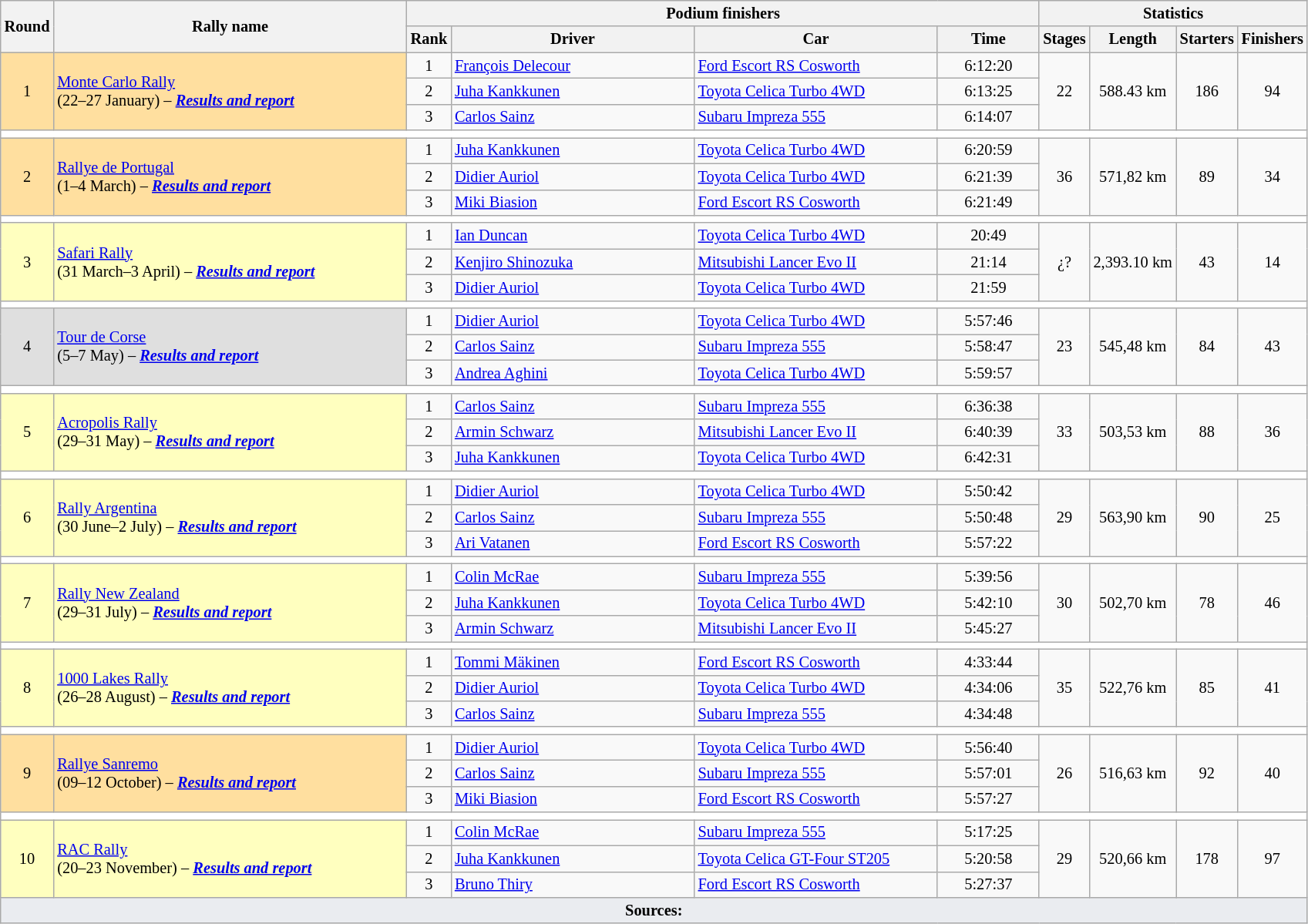<table class="wikitable" style="font-size:85%;">
<tr>
<th rowspan=2>Round</th>
<th style="width:22em" rowspan=2>Rally name</th>
<th colspan=4>Podium finishers</th>
<th colspan=4>Statistics</th>
</tr>
<tr>
<th>Rank</th>
<th style="width:15em">Driver</th>
<th style="width:15em">Car</th>
<th style="width:6em">Time</th>
<th>Stages</th>
<th>Length</th>
<th>Starters</th>
<th>Finishers</th>
</tr>
<tr>
<td style="background:#ffdf9f;" rowspan=3 align=center>1</td>
<td style="background:#ffdf9f;" rowspan=3> <a href='#'>Monte Carlo Rally</a><br>(22–27 January) – <strong><em><a href='#'>Results and report</a></em></strong></td>
<td align=center>1</td>
<td> <a href='#'>François Delecour</a></td>
<td><a href='#'>Ford Escort RS Cosworth</a></td>
<td align=center>6:12:20</td>
<td rowspan=3 align=center>22</td>
<td rowspan=3 align=center>588.43 km</td>
<td rowspan=3 align=center>186</td>
<td rowspan=3 align=center>94</td>
</tr>
<tr>
<td align=center>2</td>
<td> <a href='#'>Juha Kankkunen</a></td>
<td><a href='#'>Toyota Celica Turbo 4WD</a></td>
<td align=center>6:13:25</td>
</tr>
<tr>
<td align=center>3</td>
<td> <a href='#'>Carlos Sainz</a></td>
<td><a href='#'>Subaru Impreza 555</a></td>
<td align=center>6:14:07</td>
</tr>
<tr style="background:white;">
<td colspan="12"></td>
</tr>
<tr>
<td style="background:#ffdf9f;" rowspan=3 align=center>2</td>
<td style="background:#ffdf9f;" rowspan=3> <a href='#'>Rallye de Portugal</a><br>(1–4 March) – <strong><em><a href='#'>Results and report</a></em></strong></td>
<td align=center>1</td>
<td> <a href='#'>Juha Kankkunen</a></td>
<td><a href='#'>Toyota Celica Turbo 4WD</a></td>
<td align=center>6:20:59</td>
<td rowspan=3 align=center>36</td>
<td rowspan=3 align=center>571,82 km</td>
<td rowspan=3 align=center>89</td>
<td rowspan=3 align=center>34</td>
</tr>
<tr>
<td align=center>2</td>
<td> <a href='#'>Didier Auriol</a></td>
<td><a href='#'>Toyota Celica Turbo 4WD</a></td>
<td align=center>6:21:39</td>
</tr>
<tr>
<td align=center>3</td>
<td> <a href='#'>Miki Biasion</a></td>
<td><a href='#'>Ford Escort RS Cosworth</a></td>
<td align=center>6:21:49</td>
</tr>
<tr style="background:white;">
<td colspan="12"></td>
</tr>
<tr>
<td style="background:#ffffbf;" rowspan=3 align=center>3</td>
<td style="background:#ffffbf;" rowspan=3> <a href='#'>Safari Rally</a><br>(31 March–3 April) – <strong><em><a href='#'>Results and report</a></em></strong></td>
<td align=center>1</td>
<td> <a href='#'>Ian Duncan</a></td>
<td><a href='#'>Toyota Celica Turbo 4WD</a></td>
<td align=center>20:49</td>
<td rowspan=3 align=center>¿?</td>
<td rowspan=3 align=center>2,393.10 km</td>
<td rowspan=3 align=center>43</td>
<td rowspan=3 align=center>14</td>
</tr>
<tr>
<td align=center>2</td>
<td> <a href='#'>Kenjiro Shinozuka</a></td>
<td><a href='#'>Mitsubishi Lancer Evo II</a></td>
<td align=center>21:14</td>
</tr>
<tr>
<td align=center>3</td>
<td> <a href='#'>Didier Auriol</a></td>
<td><a href='#'>Toyota Celica Turbo 4WD</a></td>
<td align=center>21:59</td>
</tr>
<tr style="background:white;">
<td colspan="12"></td>
</tr>
<tr>
<td style="background:#dfdfdf;" rowspan=3 align=center>4</td>
<td style="background:#dfdfdf;" rowspan=3> <a href='#'>Tour de Corse</a><br>(5–7 May) – <strong><em><a href='#'>Results and report</a></em></strong></td>
<td align=center>1</td>
<td> <a href='#'>Didier Auriol</a></td>
<td><a href='#'>Toyota Celica Turbo 4WD</a></td>
<td align=center>5:57:46</td>
<td rowspan=3 align=center>23</td>
<td rowspan=3 align=center>545,48 km</td>
<td rowspan=3 align=center>84</td>
<td rowspan=3 align=center>43</td>
</tr>
<tr>
<td align=center>2</td>
<td> <a href='#'>Carlos Sainz</a></td>
<td><a href='#'>Subaru Impreza 555</a></td>
<td align=center>5:58:47</td>
</tr>
<tr>
<td align=center>3</td>
<td> <a href='#'>Andrea Aghini</a></td>
<td><a href='#'>Toyota Celica Turbo 4WD</a></td>
<td align=center>5:59:57</td>
</tr>
<tr style="background:white;">
<td colspan="12"></td>
</tr>
<tr>
<td style="background:#ffffbf;" rowspan=3 align=center>5</td>
<td style="background:#ffffbf;" rowspan=3> <a href='#'>Acropolis Rally</a><br>(29–31 May) – <strong><em><a href='#'>Results and report</a></em></strong></td>
<td align=center>1</td>
<td> <a href='#'>Carlos Sainz</a></td>
<td><a href='#'>Subaru Impreza 555</a></td>
<td align=center>6:36:38</td>
<td rowspan=3 align=center>33</td>
<td rowspan=3 align=center>503,53 km</td>
<td rowspan=3 align=center>88</td>
<td rowspan=3 align=center>36</td>
</tr>
<tr>
<td align=center>2</td>
<td> <a href='#'>Armin Schwarz</a></td>
<td><a href='#'>Mitsubishi Lancer Evo II</a></td>
<td align=center>6:40:39</td>
</tr>
<tr>
<td align=center>3</td>
<td> <a href='#'>Juha Kankkunen</a></td>
<td><a href='#'>Toyota Celica Turbo 4WD</a></td>
<td align=center>6:42:31</td>
</tr>
<tr style="background:white;">
<td colspan="12"></td>
</tr>
<tr>
<td style="background:#ffffbf;" rowspan=3 align=center>6</td>
<td style="background:#ffffbf;" rowspan=3> <a href='#'>Rally Argentina</a><br>(30 June–2 July) – <strong><em><a href='#'>Results and report</a></em></strong></td>
<td align=center>1</td>
<td> <a href='#'>Didier Auriol</a></td>
<td><a href='#'>Toyota Celica Turbo 4WD</a></td>
<td align=center>5:50:42</td>
<td rowspan=3 align=center>29</td>
<td rowspan=3 align=center>563,90 km</td>
<td rowspan=3 align=center>90</td>
<td rowspan=3 align=center>25</td>
</tr>
<tr>
<td align=center>2</td>
<td> <a href='#'>Carlos Sainz</a></td>
<td><a href='#'>Subaru Impreza 555</a></td>
<td align=center>5:50:48</td>
</tr>
<tr>
<td align=center>3</td>
<td> <a href='#'>Ari Vatanen</a></td>
<td><a href='#'>Ford Escort RS Cosworth</a></td>
<td align=center>5:57:22</td>
</tr>
<tr style="background:white;">
<td colspan="12"></td>
</tr>
<tr>
<td style="background:#ffffbf;" rowspan=3 align=center>7</td>
<td style="background:#ffffbf;" rowspan=3> <a href='#'>Rally New Zealand</a><br>(29–31 July) – <strong><em><a href='#'>Results and report</a></em></strong></td>
<td align=center>1</td>
<td> <a href='#'>Colin McRae</a></td>
<td><a href='#'>Subaru Impreza 555</a></td>
<td align=center>5:39:56</td>
<td rowspan=3 align=center>30</td>
<td rowspan=3 align=center>502,70 km</td>
<td rowspan=3 align=center>78</td>
<td rowspan=3 align=center>46</td>
</tr>
<tr>
<td align=center>2</td>
<td> <a href='#'>Juha Kankkunen</a></td>
<td><a href='#'>Toyota Celica Turbo 4WD</a></td>
<td align=center>5:42:10</td>
</tr>
<tr>
<td align=center>3</td>
<td> <a href='#'>Armin Schwarz</a></td>
<td><a href='#'>Mitsubishi Lancer Evo II</a></td>
<td align=center>5:45:27</td>
</tr>
<tr style="background:white;">
<td colspan="12"></td>
</tr>
<tr>
<td style="background:#ffffbf;" rowspan=3 align=center>8</td>
<td style="background:#ffffbf;" rowspan=3> <a href='#'>1000 Lakes Rally</a><br>(26–28 August) – <strong><em><a href='#'>Results and report</a></em></strong></td>
<td align=center>1</td>
<td> <a href='#'>Tommi Mäkinen</a></td>
<td><a href='#'>Ford Escort RS Cosworth</a></td>
<td align=center>4:33:44</td>
<td rowspan=3 align=center>35</td>
<td rowspan=3 align=center>522,76 km</td>
<td rowspan=3 align=center>85</td>
<td rowspan=3 align=center>41</td>
</tr>
<tr>
<td align=center>2</td>
<td> <a href='#'>Didier Auriol</a></td>
<td><a href='#'>Toyota Celica Turbo 4WD</a></td>
<td align=center>4:34:06</td>
</tr>
<tr>
<td align=center>3</td>
<td> <a href='#'>Carlos Sainz</a></td>
<td><a href='#'>Subaru Impreza 555</a></td>
<td align=center>4:34:48</td>
</tr>
<tr style="background:white;">
<td colspan="12"></td>
</tr>
<tr>
<td style="background:#ffdf9f;" rowspan=3 align=center>9</td>
<td style="background:#ffdf9f;" rowspan=3> <a href='#'>Rallye Sanremo</a><br>(09–12 October) – <strong><em><a href='#'>Results and report</a></em></strong></td>
<td align=center>1</td>
<td> <a href='#'>Didier Auriol</a></td>
<td><a href='#'>Toyota Celica Turbo 4WD</a></td>
<td align=center>5:56:40</td>
<td rowspan=3 align=center>26</td>
<td rowspan=3 align=center>516,63 km</td>
<td rowspan=3 align=center>92</td>
<td rowspan=3 align=center>40</td>
</tr>
<tr>
<td align=center>2</td>
<td> <a href='#'>Carlos Sainz</a></td>
<td><a href='#'>Subaru Impreza 555</a></td>
<td align=center>5:57:01</td>
</tr>
<tr>
<td align=center>3</td>
<td> <a href='#'>Miki Biasion</a></td>
<td><a href='#'>Ford Escort RS Cosworth</a></td>
<td align=center>5:57:27</td>
</tr>
<tr style="background:white;">
<td colspan="12"></td>
</tr>
<tr>
<td style="background:#ffffbf;" rowspan=3 align=center>10</td>
<td style="background:#ffffbf;" rowspan=3> <a href='#'>RAC Rally</a><br>(20–23 November) – <strong><em><a href='#'>Results and report</a></em></strong></td>
<td align=center>1</td>
<td> <a href='#'>Colin McRae</a></td>
<td><a href='#'>Subaru Impreza 555</a></td>
<td align=center>5:17:25</td>
<td rowspan=3 align=center>29</td>
<td rowspan=3 align=center>520,66 km</td>
<td rowspan=3 align=center>178</td>
<td rowspan=3 align=center>97</td>
</tr>
<tr>
<td align=center>2</td>
<td> <a href='#'>Juha Kankkunen</a></td>
<td><a href='#'>Toyota Celica GT-Four ST205</a></td>
<td align=center>5:20:58</td>
</tr>
<tr>
<td align=center>3</td>
<td> <a href='#'>Bruno Thiry</a></td>
<td><a href='#'>Ford Escort RS Cosworth</a></td>
<td align=center>5:27:37</td>
</tr>
<tr>
<td colspan="10" style="background-color:#EAECF0;text-align:center"><strong>Sources:</strong></td>
</tr>
</table>
